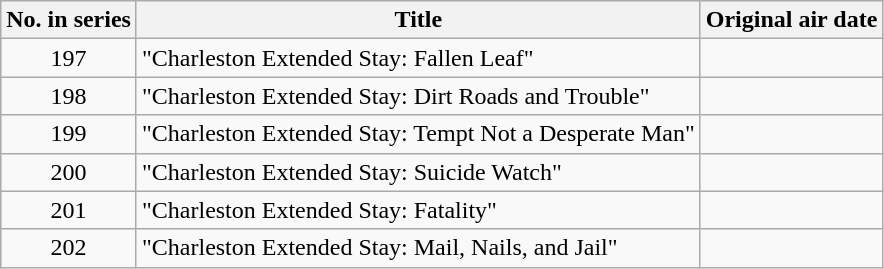<table class="wikitable plainrowheaders" style="text-align:center">
<tr>
<th scope="col">No. in series</th>
<th scope="col">Title</th>
<th scope="col">Original air date</th>
</tr>
<tr>
<td scope="row">197</td>
<td style="text-align:left">"Charleston Extended Stay: Fallen Leaf"</td>
<td></td>
</tr>
<tr>
<td scope="row">198</td>
<td style="text-align:left">"Charleston Extended Stay: Dirt Roads and Trouble"</td>
<td></td>
</tr>
<tr>
<td scope="row">199</td>
<td style="text-align:left">"Charleston Extended Stay: Tempt Not a Desperate Man"</td>
<td></td>
</tr>
<tr>
<td scope="row">200</td>
<td style="text-align:left">"Charleston Extended Stay: Suicide Watch"</td>
<td></td>
</tr>
<tr>
<td scope="row">201</td>
<td style="text-align:left">"Charleston Extended Stay: Fatality"</td>
<td></td>
</tr>
<tr>
<td scope="row">202</td>
<td style="text-align:left">"Charleston Extended Stay: Mail, Nails, and Jail"</td>
<td></td>
</tr>
</table>
